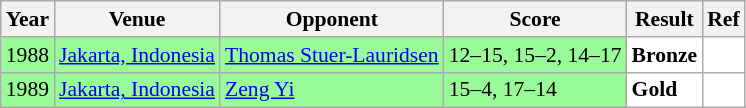<table class="sortable wikitable" style="font-size: 90%;">
<tr>
<th>Year</th>
<th>Venue</th>
<th>Opponent</th>
<th>Score</th>
<th>Result</th>
<th>Ref</th>
</tr>
<tr style="background:#98FB98">
<td align="center">1988</td>
<td align="left"><a href='#'>Jakarta, Indonesia</a></td>
<td align="left"> <a href='#'>Thomas Stuer-Lauridsen</a></td>
<td align="left">12–15, 15–2, 14–17</td>
<td style="text-align:left; background:white"> <strong>Bronze</strong></td>
<td style="text-align:center; background:white"></td>
</tr>
<tr style="background:#98FB98">
<td align="center">1989</td>
<td align="left"><a href='#'>Jakarta, Indonesia</a></td>
<td align="left"> <a href='#'>Zeng Yi</a></td>
<td align="left">15–4, 17–14</td>
<td style="text-align:left; background:white"> <strong>Gold</strong></td>
<td style="text-align:center; background:white"></td>
</tr>
</table>
